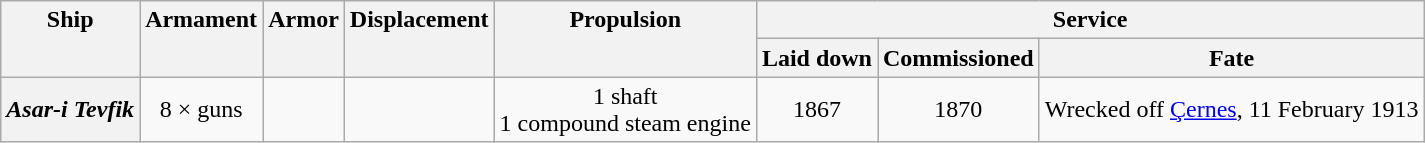<table class="wikitable plainrowheaders" style="text-align: center;">
<tr valign="top">
<th scope="col" rowspan="2">Ship</th>
<th scope="col" rowspan="2">Armament</th>
<th scope="col" rowspan="2">Armor</th>
<th scope="col" rowspan="2">Displacement</th>
<th scope="col" rowspan="2">Propulsion</th>
<th scope="col" colspan="3">Service</th>
</tr>
<tr valign="top">
<th scope="col">Laid down</th>
<th scope="col">Commissioned</th>
<th scope="col">Fate</th>
</tr>
<tr valign="center">
<th scope="row"><em>Asar-i Tevfik</em></th>
<td>8 ×  guns</td>
<td></td>
<td></td>
<td>1 shaft<br>1 compound steam engine<br></td>
<td>1867</td>
<td>1870</td>
<td>Wrecked off <a href='#'>Çernes</a>, 11 February 1913</td>
</tr>
</table>
